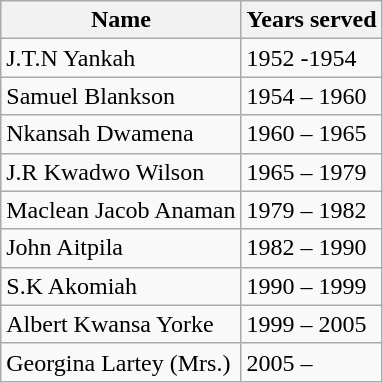<table class="wikitable">
<tr>
<th>Name</th>
<th>Years served</th>
</tr>
<tr>
<td>J.T.N Yankah</td>
<td>1952 -1954</td>
</tr>
<tr>
<td>Samuel Blankson</td>
<td>1954 – 1960</td>
</tr>
<tr>
<td>Nkansah Dwamena</td>
<td>1960 – 1965</td>
</tr>
<tr>
<td>J.R Kwadwo Wilson</td>
<td>1965 – 1979</td>
</tr>
<tr>
<td>Maclean Jacob Anaman</td>
<td>1979 – 1982</td>
</tr>
<tr>
<td>John Aitpila</td>
<td>1982 – 1990</td>
</tr>
<tr>
<td>S.K Akomiah</td>
<td>1990 – 1999</td>
</tr>
<tr>
<td>Albert Kwansa Yorke</td>
<td>1999 – 2005</td>
</tr>
<tr>
<td>Georgina Lartey (Mrs.)</td>
<td>2005 –</td>
</tr>
</table>
